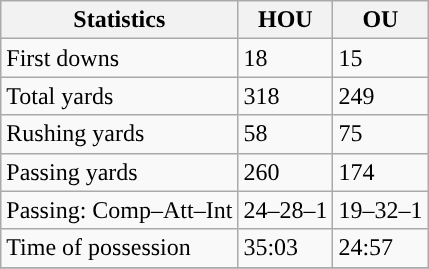<table class="wikitable" style="float: left;">
<tr>
<th>Statistics</th>
<th>HOU</th>
<th>OU</th>
</tr>
<tr>
<td>First downs</td>
<td>18</td>
<td>15</td>
</tr>
<tr>
<td>Total yards</td>
<td>318</td>
<td>249</td>
</tr>
<tr>
<td>Rushing yards</td>
<td>58</td>
<td>75</td>
</tr>
<tr>
<td>Passing yards</td>
<td>260</td>
<td>174</td>
</tr>
<tr>
<td>Passing: Comp–Att–Int</td>
<td>24–28–1</td>
<td>19–32–1</td>
</tr>
<tr>
<td>Time of possession</td>
<td>35:03</td>
<td>24:57</td>
</tr>
<tr>
</tr>
</table>
